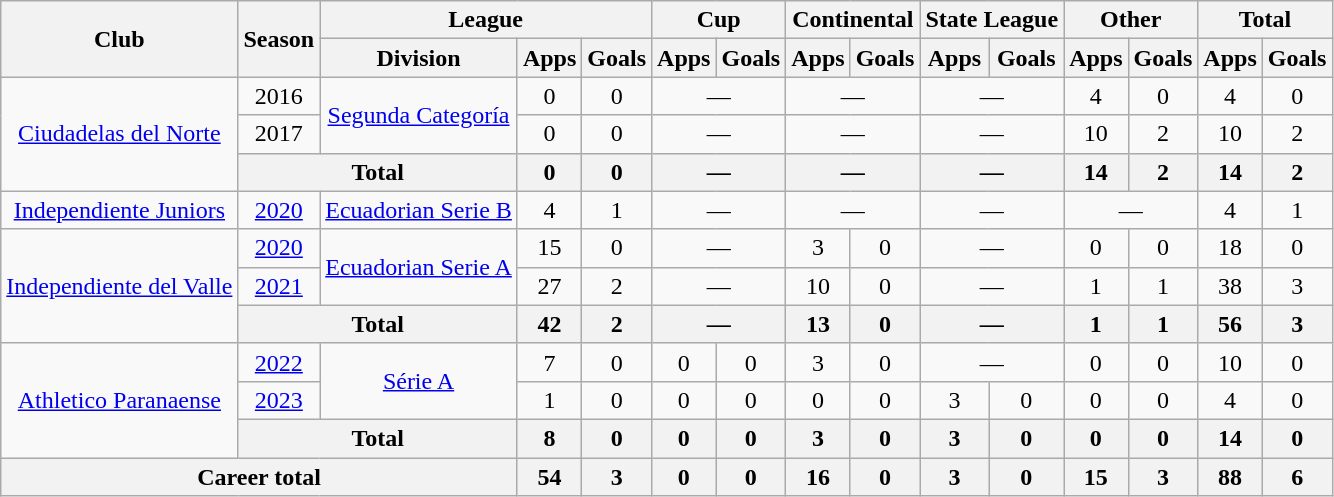<table class="wikitable" style="text-align: center;">
<tr>
<th rowspan="2">Club</th>
<th rowspan="2">Season</th>
<th colspan="3">League</th>
<th colspan="2">Cup</th>
<th colspan="2">Continental</th>
<th colspan="2">State League</th>
<th colspan="2">Other</th>
<th colspan="2">Total</th>
</tr>
<tr>
<th>Division</th>
<th>Apps</th>
<th>Goals</th>
<th>Apps</th>
<th>Goals</th>
<th>Apps</th>
<th>Goals</th>
<th>Apps</th>
<th>Goals</th>
<th>Apps</th>
<th>Goals</th>
<th>Apps</th>
<th>Goals</th>
</tr>
<tr>
<td rowspan="3"><a href='#'>Ciudadelas del Norte</a></td>
<td>2016</td>
<td rowspan="2"><a href='#'>Segunda Categoría</a></td>
<td>0</td>
<td>0</td>
<td colspan="2">—</td>
<td colspan="2">—</td>
<td colspan="2">—</td>
<td>4</td>
<td>0</td>
<td>4</td>
<td>0</td>
</tr>
<tr>
<td>2017</td>
<td>0</td>
<td>0</td>
<td colspan="2">—</td>
<td colspan="2">—</td>
<td colspan="2">—</td>
<td>10</td>
<td>2</td>
<td>10</td>
<td>2</td>
</tr>
<tr>
<th colspan="2">Total</th>
<th>0</th>
<th>0</th>
<th colspan="2">—</th>
<th colspan="2">—</th>
<th colspan="2">—</th>
<th>14</th>
<th>2</th>
<th>14</th>
<th>2</th>
</tr>
<tr>
<td><a href='#'>Independiente Juniors</a></td>
<td><a href='#'>2020</a></td>
<td><a href='#'>Ecuadorian Serie B</a></td>
<td>4</td>
<td>1</td>
<td colspan="2">—</td>
<td colspan="2">—</td>
<td colspan="2">—</td>
<td colspan="2">—</td>
<td>4</td>
<td>1</td>
</tr>
<tr>
<td rowspan="3"><a href='#'>Independiente del Valle</a></td>
<td><a href='#'>2020</a></td>
<td rowspan="2"><a href='#'>Ecuadorian Serie A</a></td>
<td>15</td>
<td>0</td>
<td colspan="2">—</td>
<td>3</td>
<td>0</td>
<td colspan="2">—</td>
<td>0</td>
<td>0</td>
<td>18</td>
<td>0</td>
</tr>
<tr>
<td><a href='#'>2021</a></td>
<td>27</td>
<td>2</td>
<td colspan="2">—</td>
<td>10</td>
<td>0</td>
<td colspan="2">—</td>
<td>1</td>
<td>1</td>
<td>38</td>
<td>3</td>
</tr>
<tr>
<th colspan="2">Total</th>
<th>42</th>
<th>2</th>
<th colspan="2">—</th>
<th>13</th>
<th>0</th>
<th colspan="2">—</th>
<th>1</th>
<th>1</th>
<th>56</th>
<th>3</th>
</tr>
<tr>
<td rowspan="3"><a href='#'>Athletico Paranaense</a></td>
<td><a href='#'>2022</a></td>
<td rowspan="2"><a href='#'>Série A</a></td>
<td>7</td>
<td>0</td>
<td>0</td>
<td>0</td>
<td>3</td>
<td>0</td>
<td colspan="2">—</td>
<td>0</td>
<td>0</td>
<td>10</td>
<td>0</td>
</tr>
<tr>
<td><a href='#'>2023</a></td>
<td>1</td>
<td>0</td>
<td>0</td>
<td>0</td>
<td>0</td>
<td>0</td>
<td>3</td>
<td>0</td>
<td>0</td>
<td>0</td>
<td>4</td>
<td>0</td>
</tr>
<tr>
<th colspan="2">Total</th>
<th>8</th>
<th>0</th>
<th>0</th>
<th>0</th>
<th>3</th>
<th>0</th>
<th>3</th>
<th>0</th>
<th>0</th>
<th>0</th>
<th>14</th>
<th>0</th>
</tr>
<tr>
<th colspan="3">Career total</th>
<th>54</th>
<th>3</th>
<th>0</th>
<th>0</th>
<th>16</th>
<th>0</th>
<th>3</th>
<th>0</th>
<th>15</th>
<th>3</th>
<th>88</th>
<th>6</th>
</tr>
</table>
